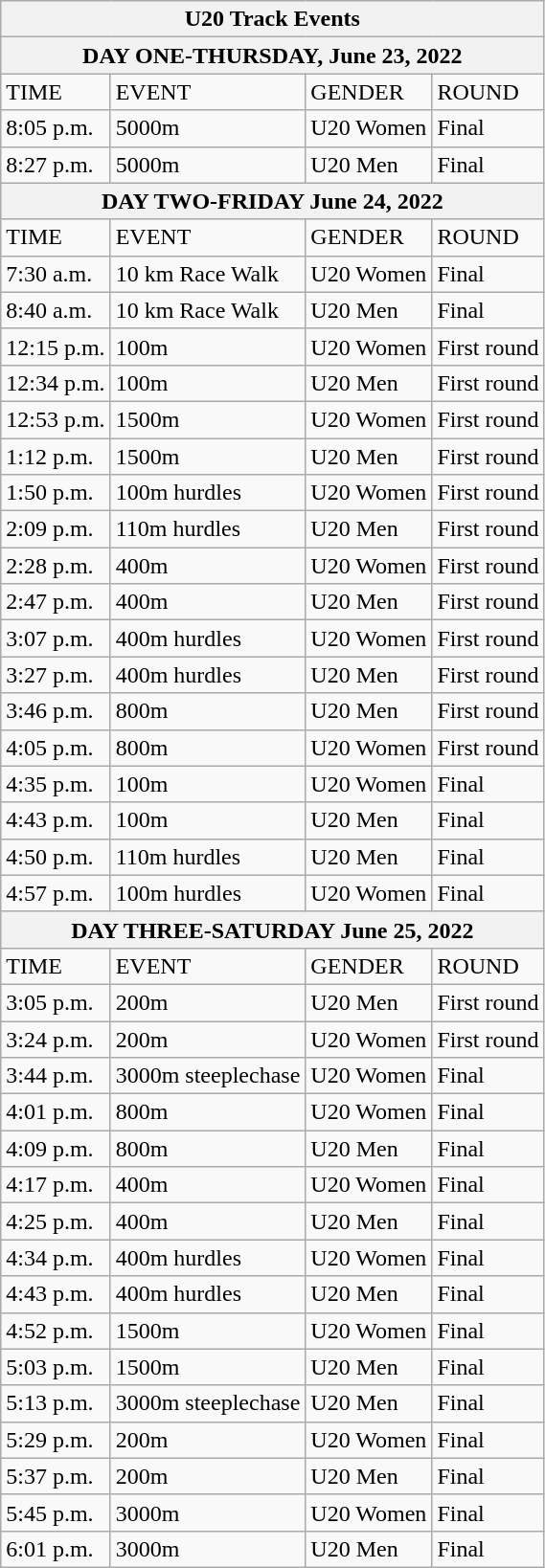<table class="wikitable sortable">
<tr>
<th colspan="6">U20 Track Events</th>
</tr>
<tr>
<th colspan="6">DAY ONE-THURSDAY, June 23, 2022</th>
</tr>
<tr>
<td>TIME</td>
<td>EVENT</td>
<td>GENDER</td>
<td>ROUND</td>
</tr>
<tr>
<td>8:05 p.m.</td>
<td>5000m</td>
<td>U20 Women</td>
<td>Final</td>
</tr>
<tr>
<td>8:27 p.m.</td>
<td>5000m</td>
<td>U20 Men</td>
<td>Final</td>
</tr>
<tr>
<th colspan="6">DAY TWO-FRIDAY June 24, 2022</th>
</tr>
<tr>
<td>TIME</td>
<td>EVENT</td>
<td>GENDER</td>
<td>ROUND</td>
</tr>
<tr>
<td>7:30 a.m.</td>
<td>10 km Race Walk</td>
<td>U20 Women</td>
<td>Final</td>
</tr>
<tr>
<td>8:40 a.m.</td>
<td>10 km Race Walk</td>
<td>U20 Men</td>
<td>Final</td>
</tr>
<tr>
<td>12:15 p.m.</td>
<td>100m</td>
<td>U20 Women</td>
<td>First round</td>
</tr>
<tr>
<td>12:34 p.m.</td>
<td>100m</td>
<td>U20 Men</td>
<td>First round</td>
</tr>
<tr>
<td>12:53 p.m.</td>
<td>1500m</td>
<td>U20 Women</td>
<td>First round</td>
</tr>
<tr>
<td>1:12 p.m.</td>
<td>1500m</td>
<td>U20 Men</td>
<td>First round</td>
</tr>
<tr>
<td>1:50 p.m.</td>
<td>100m hurdles</td>
<td>U20 Women</td>
<td>First round</td>
</tr>
<tr>
<td>2:09 p.m.</td>
<td>110m hurdles</td>
<td>U20 Men</td>
<td>First round</td>
</tr>
<tr>
<td>2:28 p.m.</td>
<td>400m</td>
<td>U20 Women</td>
<td>First round</td>
</tr>
<tr>
<td>2:47 p.m.</td>
<td>400m</td>
<td>U20 Men</td>
<td>First round</td>
</tr>
<tr>
<td>3:07 p.m.</td>
<td>400m hurdles</td>
<td>U20 Women</td>
<td>First round</td>
</tr>
<tr>
<td>3:27 p.m.</td>
<td>400m hurdles</td>
<td>U20 Men</td>
<td>First round</td>
</tr>
<tr>
<td>3:46 p.m.</td>
<td>800m</td>
<td>U20 Men</td>
<td>First round</td>
</tr>
<tr>
<td>4:05 p.m.</td>
<td>800m</td>
<td>U20 Women</td>
<td>First round</td>
</tr>
<tr>
<td>4:35 p.m.</td>
<td>100m</td>
<td>U20 Women</td>
<td>Final</td>
</tr>
<tr>
<td>4:43 p.m.</td>
<td>100m</td>
<td>U20 Men</td>
<td>Final</td>
</tr>
<tr>
<td>4:50 p.m.</td>
<td>110m hurdles</td>
<td>U20 Men</td>
<td>Final</td>
</tr>
<tr>
<td>4:57 p.m.</td>
<td>100m hurdles</td>
<td>U20 Women</td>
<td>Final</td>
</tr>
<tr>
<th colspan="6">DAY THREE-SATURDAY June 25, 2022</th>
</tr>
<tr>
<td>TIME</td>
<td>EVENT</td>
<td>GENDER</td>
<td>ROUND</td>
</tr>
<tr>
<td>3:05 p.m.</td>
<td>200m</td>
<td>U20 Men</td>
<td>First round</td>
</tr>
<tr>
<td>3:24 p.m.</td>
<td>200m</td>
<td>U20 Women</td>
<td>First round</td>
</tr>
<tr>
<td>3:44 p.m.</td>
<td>3000m steeplechase</td>
<td>U20 Women</td>
<td>Final</td>
</tr>
<tr>
<td>4:01 p.m.</td>
<td>800m</td>
<td>U20 Women</td>
<td>Final</td>
</tr>
<tr>
<td>4:09 p.m.</td>
<td>800m</td>
<td>U20 Men</td>
<td>Final</td>
</tr>
<tr>
<td>4:17 p.m.</td>
<td>400m</td>
<td>U20 Women</td>
<td>Final</td>
</tr>
<tr>
<td>4:25 p.m.</td>
<td>400m</td>
<td>U20 Men</td>
<td>Final</td>
</tr>
<tr>
<td>4:34 p.m.</td>
<td>400m hurdles</td>
<td>U20 Women</td>
<td>Final</td>
</tr>
<tr>
<td>4:43 p.m.</td>
<td>400m hurdles</td>
<td>U20 Men</td>
<td>Final</td>
</tr>
<tr>
<td>4:52 p.m.</td>
<td>1500m</td>
<td>U20 Women</td>
<td>Final</td>
</tr>
<tr>
<td>5:03 p.m.</td>
<td>1500m</td>
<td>U20 Men</td>
<td>Final</td>
</tr>
<tr>
<td>5:13 p.m.</td>
<td>3000m steeplechase</td>
<td>U20 Men</td>
<td>Final</td>
</tr>
<tr>
<td>5:29 p.m.</td>
<td>200m</td>
<td>U20 Women</td>
<td>Final</td>
</tr>
<tr>
<td>5:37 p.m.</td>
<td>200m</td>
<td>U20 Men</td>
<td>Final</td>
</tr>
<tr>
<td>5:45 p.m.</td>
<td>3000m</td>
<td>U20 Women</td>
<td>Final</td>
</tr>
<tr>
<td>6:01 p.m.</td>
<td>3000m</td>
<td>U20 Men</td>
<td>Final</td>
</tr>
</table>
